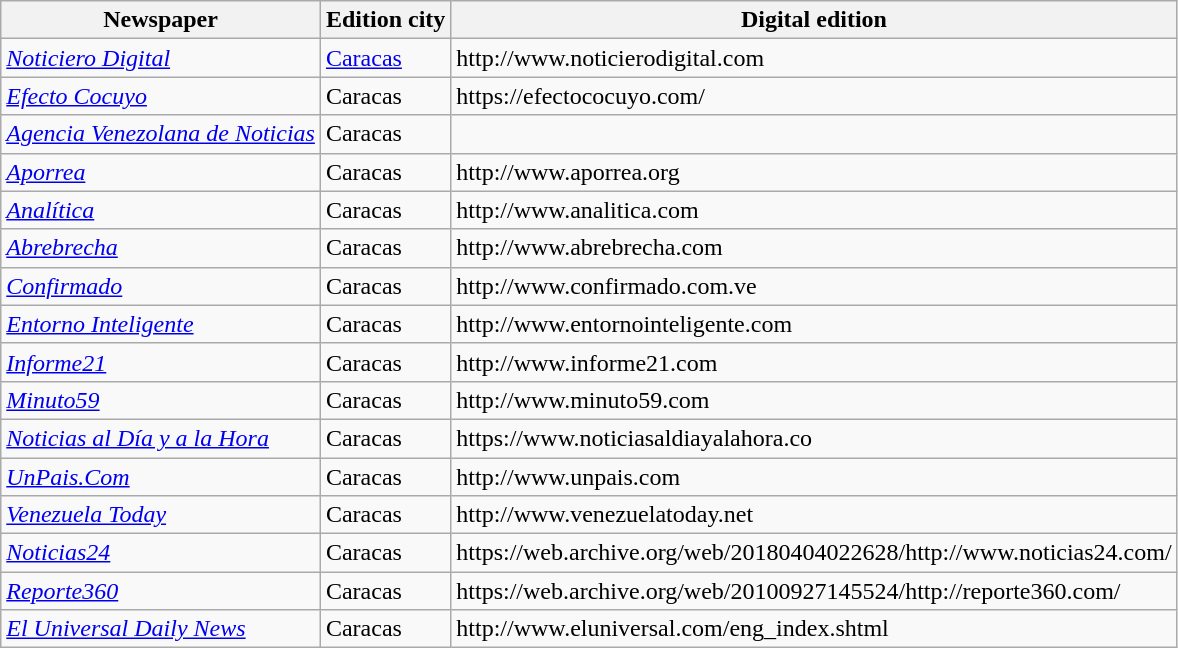<table class="wikitable sortable">
<tr align="center">
<th>Newspaper</th>
<th>Edition city</th>
<th>Digital edition</th>
</tr>
<tr>
<td><em><a href='#'>Noticiero Digital</a></em></td>
<td><a href='#'>Caracas</a></td>
<td>http://www.noticierodigital.com</td>
</tr>
<tr>
<td><em><a href='#'>Efecto Cocuyo</a></em></td>
<td>Caracas</td>
<td>https://efectococuyo.com/</td>
</tr>
<tr>
<td><em><a href='#'>Agencia Venezolana de Noticias</a></em></td>
<td>Caracas</td>
<td></td>
</tr>
<tr>
<td><em><a href='#'>Aporrea</a></em></td>
<td>Caracas</td>
<td>http://www.aporrea.org</td>
</tr>
<tr>
<td><em><a href='#'>Analítica</a></em></td>
<td>Caracas</td>
<td>http://www.analitica.com</td>
</tr>
<tr>
<td><em><a href='#'>Abrebrecha</a></em></td>
<td>Caracas</td>
<td>http://www.abrebrecha.com</td>
</tr>
<tr>
<td><em><a href='#'>Confirmado</a></em></td>
<td>Caracas</td>
<td>http://www.confirmado.com.ve</td>
</tr>
<tr>
<td><em><a href='#'>Entorno Inteligente</a></em></td>
<td>Caracas</td>
<td>http://www.entornointeligente.com</td>
</tr>
<tr>
<td><em><a href='#'>Informe21</a></em></td>
<td>Caracas</td>
<td>http://www.informe21.com</td>
</tr>
<tr>
<td><em><a href='#'>Minuto59</a></em></td>
<td>Caracas</td>
<td>http://www.minuto59.com</td>
</tr>
<tr>
<td><em><a href='#'>Noticias al Día y a la Hora</a></em></td>
<td>Caracas</td>
<td>https://www.noticiasaldiayalahora.co</td>
</tr>
<tr>
<td><em><a href='#'>UnPais.Com</a></em></td>
<td>Caracas</td>
<td>http://www.unpais.com</td>
</tr>
<tr>
<td><em><a href='#'>Venezuela Today</a></em></td>
<td>Caracas</td>
<td>http://www.venezuelatoday.net</td>
</tr>
<tr>
<td><em><a href='#'>Noticias24</a></em></td>
<td>Caracas</td>
<td>https://web.archive.org/web/20180404022628/http://www.noticias24.com/</td>
</tr>
<tr>
<td><em><a href='#'>Reporte360</a></em></td>
<td>Caracas</td>
<td>https://web.archive.org/web/20100927145524/http://reporte360.com/</td>
</tr>
<tr>
<td><em><a href='#'>El Universal Daily News</a></em></td>
<td>Caracas</td>
<td>http://www.eluniversal.com/eng_index.shtml</td>
</tr>
</table>
